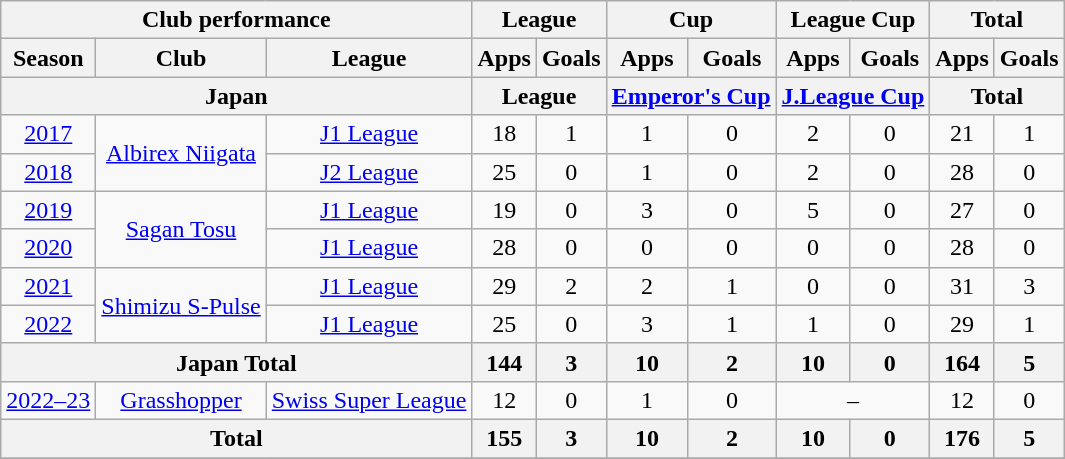<table class="wikitable" style="text-align:center;">
<tr>
<th colspan=3>Club performance</th>
<th colspan=2>League</th>
<th colspan=2>Cup</th>
<th colspan=2>League Cup</th>
<th colspan=2>Total</th>
</tr>
<tr>
<th>Season</th>
<th>Club</th>
<th>League</th>
<th>Apps</th>
<th>Goals</th>
<th>Apps</th>
<th>Goals</th>
<th>Apps</th>
<th>Goals</th>
<th>Apps</th>
<th>Goals</th>
</tr>
<tr>
<th colspan=3>Japan</th>
<th colspan=2>League</th>
<th colspan=2><a href='#'>Emperor's Cup</a></th>
<th colspan=2><a href='#'>J.League Cup</a></th>
<th colspan=2>Total</th>
</tr>
<tr>
<td><a href='#'>2017</a></td>
<td rowspan="2"><a href='#'>Albirex Niigata</a></td>
<td><a href='#'>J1 League</a></td>
<td>18</td>
<td>1</td>
<td>1</td>
<td>0</td>
<td>2</td>
<td>0</td>
<td>21</td>
<td>1</td>
</tr>
<tr>
<td><a href='#'>2018</a></td>
<td><a href='#'>J2 League</a></td>
<td>25</td>
<td>0</td>
<td>1</td>
<td>0</td>
<td>2</td>
<td>0</td>
<td>28</td>
<td>0</td>
</tr>
<tr>
<td><a href='#'>2019</a></td>
<td rowspan="2"><a href='#'>Sagan Tosu</a></td>
<td><a href='#'>J1 League</a></td>
<td>19</td>
<td>0</td>
<td>3</td>
<td>0</td>
<td>5</td>
<td>0</td>
<td>27</td>
<td>0</td>
</tr>
<tr>
<td><a href='#'>2020</a></td>
<td><a href='#'>J1 League</a></td>
<td>28</td>
<td>0</td>
<td>0</td>
<td>0</td>
<td>0</td>
<td>0</td>
<td>28</td>
<td>0</td>
</tr>
<tr>
<td><a href='#'>2021</a></td>
<td rowspan="2"><a href='#'>Shimizu S-Pulse</a></td>
<td><a href='#'>J1 League</a></td>
<td>29</td>
<td>2</td>
<td>2</td>
<td>1</td>
<td>0</td>
<td>0</td>
<td>31</td>
<td>3</td>
</tr>
<tr>
<td><a href='#'>2022</a></td>
<td><a href='#'>J1 League</a></td>
<td>25</td>
<td>0</td>
<td>3</td>
<td>1</td>
<td>1</td>
<td>0</td>
<td>29</td>
<td>1</td>
</tr>
<tr>
<th colspan=3>Japan Total</th>
<th>144</th>
<th>3</th>
<th>10</th>
<th>2</th>
<th>10</th>
<th>0</th>
<th>164</th>
<th>5</th>
</tr>
<tr>
<td><a href='#'>2022–23</a></td>
<td><a href='#'>Grasshopper</a></td>
<td><a href='#'>Swiss Super League</a></td>
<td>12</td>
<td>0</td>
<td>1</td>
<td>0</td>
<td colspan=2>–</td>
<td>12</td>
<td>0</td>
</tr>
<tr>
<th colspan=3>Total</th>
<th>155</th>
<th>3</th>
<th>10</th>
<th>2</th>
<th>10</th>
<th>0</th>
<th>176</th>
<th>5</th>
</tr>
<tr>
</tr>
</table>
